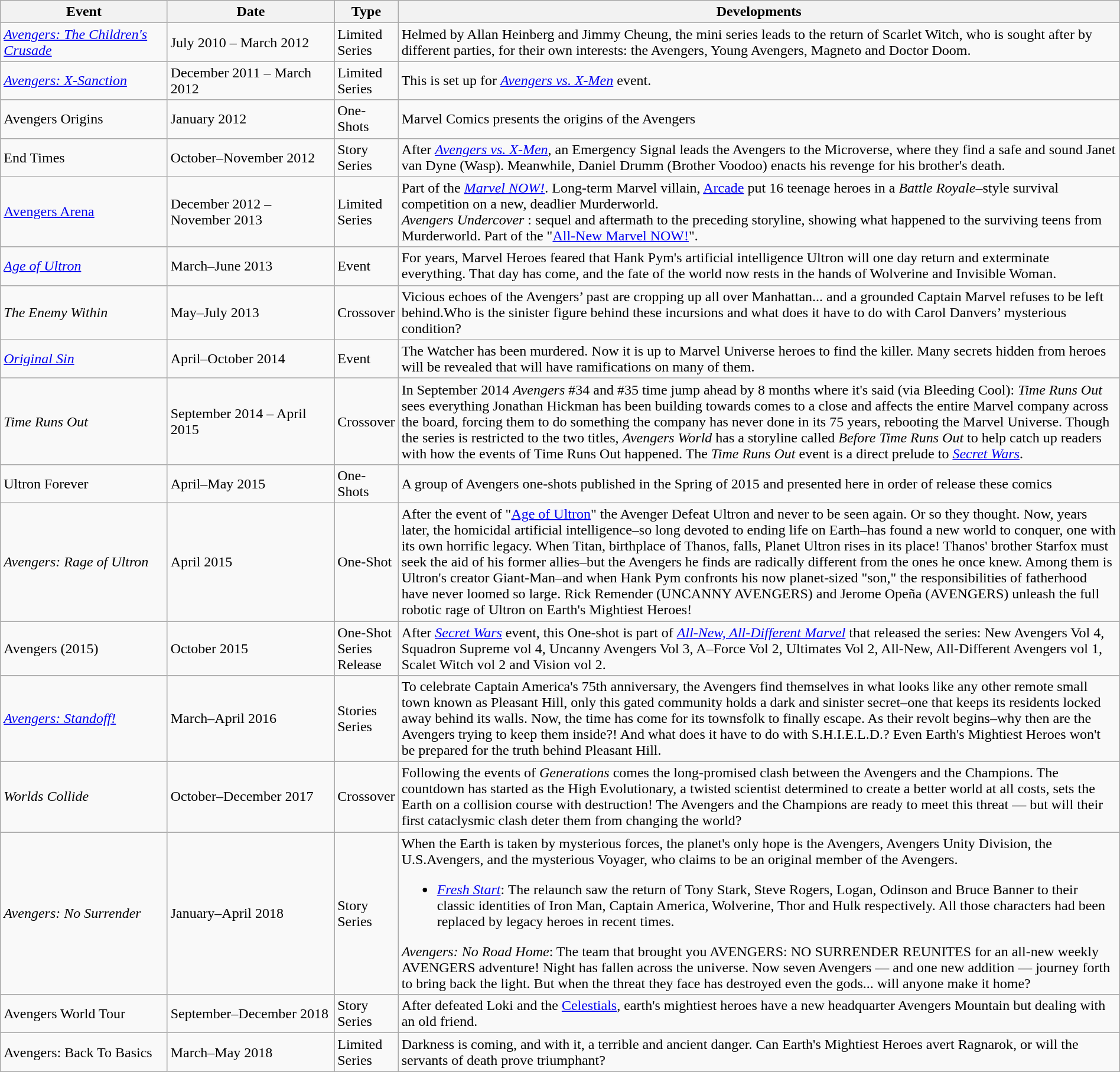<table class="wikitable" style="width:100%;">
<tr>
<th width=15%>Event</th>
<th width=15%>Date</th>
<th width=5%>Type</th>
<th width=70%>Developments</th>
</tr>
<tr>
<td><em><a href='#'>Avengers: The Children's Crusade</a></em></td>
<td>July 2010 – March 2012</td>
<td>Limited Series</td>
<td>Helmed by Allan Heinberg and Jimmy Cheung, the mini series leads to the return of Scarlet Witch, who is sought after by different parties, for their own interests: the Avengers, Young Avengers, Magneto and Doctor Doom.</td>
</tr>
<tr>
<td><em><a href='#'>Avengers: X-Sanction</a></em></td>
<td>December 2011 – March 2012</td>
<td>Limited Series</td>
<td>This is set up for <em><a href='#'>Avengers vs. X-Men</a></em> event.</td>
</tr>
<tr>
<td>Avengers Origins</td>
<td>January 2012</td>
<td>One-Shots</td>
<td>Marvel Comics presents the origins of the Avengers</td>
</tr>
<tr>
<td>End Times</td>
<td>October–November 2012</td>
<td>Story Series</td>
<td>After <em><a href='#'>Avengers vs. X-Men</a></em>, an Emergency Signal leads the Avengers to the Microverse, where they find a safe and sound Janet van Dyne (Wasp). Meanwhile, Daniel Drumm (Brother Voodoo) enacts his revenge for his brother's death.</td>
</tr>
<tr>
<td><a href='#'>Avengers Arena</a></td>
<td>December 2012 – November 2013</td>
<td>Limited Series</td>
<td>Part of the <em><a href='#'>Marvel NOW!</a></em>. Long-term Marvel villain, <a href='#'>Arcade</a> put 16 teenage heroes in a <em>Battle Royale</em>–style survival competition on a new, deadlier Murderworld.<br><em> Avengers Undercover </em>: sequel and aftermath to the preceding storyline, showing what happened to the surviving teens from Murderworld. Part of the "<a href='#'>All-New Marvel NOW!</a>".</td>
</tr>
<tr>
<td><em><a href='#'>Age of Ultron</a></em></td>
<td>March–June 2013</td>
<td>Event</td>
<td>For years, Marvel Heroes feared that Hank Pym's artificial intelligence Ultron will one day return and exterminate everything. That day has come, and the fate of the world now rests in the hands of Wolverine and Invisible Woman.</td>
</tr>
<tr>
<td><em>The Enemy Within</em></td>
<td>May–July 2013</td>
<td>Crossover</td>
<td>Vicious echoes of the Avengers’ past are cropping up all over Manhattan... and a grounded Captain Marvel refuses to be left behind.Who is the sinister figure behind these incursions and what does it have to do with Carol Danvers’ mysterious condition?</td>
</tr>
<tr>
<td><em><a href='#'>Original Sin</a></em></td>
<td>April–October 2014</td>
<td>Event</td>
<td>The Watcher has been murdered. Now it is up to Marvel Universe heroes to find the killer. Many secrets hidden from heroes will be revealed that will have ramifications on many of them.</td>
</tr>
<tr>
<td><em>Time Runs Out</em></td>
<td>September 2014 – April 2015</td>
<td>Crossover</td>
<td>In September 2014 <em>Avengers</em> #34 and #35 time jump ahead by 8 months where it's said (via Bleeding Cool): <em>Time Runs Out</em> sees everything Jonathan Hickman has been building towards comes to a close and affects the entire Marvel company across the board, forcing them to do something the company has never done in its 75 years, rebooting the Marvel Universe.  Though the series is restricted to the two titles, <em>Avengers World</em> has a storyline called <em>Before Time Runs Out</em> to help catch up readers with how the events of Time Runs Out happened.  The <em>Time Runs Out</em> event is a direct prelude to <em><a href='#'>Secret Wars</a></em>.</td>
</tr>
<tr>
<td>Ultron Forever</td>
<td>April–May 2015</td>
<td>One-Shots</td>
<td>A group of Avengers one-shots published in the Spring of 2015 and presented here in order of release these comics</td>
</tr>
<tr>
<td><em>Avengers: Rage of Ultron</em></td>
<td>April 2015</td>
<td>One-Shot</td>
<td>After the event of "<a href='#'>Age of Ultron</a>" the Avenger Defeat Ultron and never to be seen again. Or so they thought. Now, years later, the homicidal artificial intelligence–so long devoted to ending life on Earth–has found a new world to conquer, one with its own horrific legacy. When Titan, birthplace of Thanos, falls, Planet Ultron rises in its place! Thanos' brother Starfox must seek the aid of his former allies–but the Avengers he finds are radically different from the ones he once knew. Among them is Ultron's creator Giant-Man–and when Hank Pym confronts his now planet-sized "son," the responsibilities of fatherhood have never loomed so large. Rick Remender (UNCANNY AVENGERS) and Jerome Opeña (AVENGERS) unleash the full robotic rage of Ultron on Earth's Mightiest Heroes!</td>
</tr>
<tr>
<td>Avengers (2015)</td>
<td>October 2015</td>
<td>One-Shot Series Release</td>
<td>After <em><a href='#'>Secret Wars</a></em> event, this One-shot is part of <em><a href='#'>All-New, All-Different Marvel</a></em> that released the series:  New Avengers Vol 4, Squadron Supreme vol 4, Uncanny Avengers Vol 3, A–Force Vol 2, Ultimates Vol 2, All-New, All-Different Avengers vol 1, Scalet Witch vol 2 and Vision vol 2.</td>
</tr>
<tr>
<td><em><a href='#'>Avengers: Standoff!</a></em></td>
<td>March–April 2016</td>
<td>Stories Series</td>
<td>To celebrate Captain America's 75th anniversary, the Avengers find themselves in what looks like any other remote small town known as Pleasant Hill, only this gated community holds a dark and sinister secret–one that keeps its residents locked away behind its walls. Now, the time has come for its townsfolk to finally escape. As their revolt begins–why then are the Avengers trying to keep them inside?! And what does it have to do with S.H.I.E.L.D.? Even Earth's Mightiest Heroes won't be prepared for the truth behind Pleasant Hill.</td>
</tr>
<tr>
<td><em>Worlds Collide</em></td>
<td>October–December 2017</td>
<td>Crossover</td>
<td>Following the events of <em>Generations</em> comes the long-promised clash between the Avengers and the Champions. The countdown has started as the High Evolutionary, a twisted scientist determined to create a better world at all costs, sets the Earth on a collision course with destruction! The Avengers and the Champions are ready to meet this threat — but will their first cataclysmic clash deter them from changing the world?</td>
</tr>
<tr>
<td><em>Avengers: No Surrender</em></td>
<td>January–April 2018</td>
<td>Story Series</td>
<td>When the Earth is taken by mysterious forces, the planet's only hope is the Avengers, Avengers Unity Division, the U.S.Avengers, and the mysterious Voyager, who claims to be an original member of the Avengers.<br><ul><li><em><a href='#'>Fresh Start</a></em>: The relaunch saw the return of Tony Stark, Steve Rogers, Logan, Odinson and Bruce Banner to their classic identities of Iron Man, Captain America, Wolverine, Thor and Hulk respectively. All those characters had been replaced by legacy heroes in recent times.</li></ul><em>Avengers: No Road Home</em>: The team that brought you AVENGERS: NO SURRENDER REUNITES for an all-new weekly AVENGERS adventure! Night has fallen across the universe. Now seven Avengers — and one new addition — journey forth to bring back the light. But when the threat they face has destroyed even the gods... will anyone make it home?</td>
</tr>
<tr>
<td>Avengers World Tour</td>
<td>September–December 2018</td>
<td>Story Series</td>
<td>After defeated Loki and the <a href='#'>Celestials</a>, earth's mightiest heroes have a new headquarter Avengers Mountain but dealing with an old friend.</td>
</tr>
<tr>
<td>Avengers: Back To Basics</td>
<td>March–May 2018</td>
<td>Limited Series</td>
<td>Darkness is coming, and with it, a terrible and ancient danger. Can Earth's Mightiest Heroes avert Ragnarok, or will the servants of death prove triumphant?</td>
</tr>
</table>
